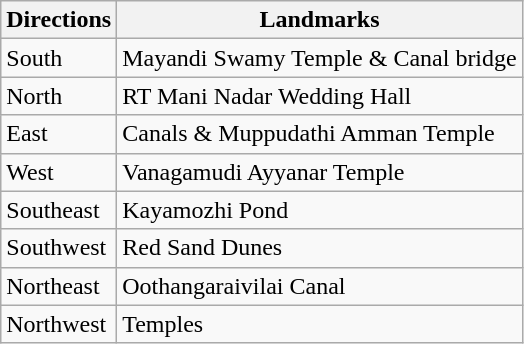<table class="wikitable">
<tr>
<th>Directions</th>
<th>Landmarks</th>
</tr>
<tr>
<td>South</td>
<td>Mayandi Swamy Temple & Canal bridge</td>
</tr>
<tr>
<td>North</td>
<td>RT Mani Nadar Wedding Hall</td>
</tr>
<tr>
<td>East</td>
<td>Canals & Muppudathi Amman Temple</td>
</tr>
<tr>
<td>West</td>
<td>Vanagamudi Ayyanar Temple</td>
</tr>
<tr>
<td>Southeast</td>
<td>Kayamozhi Pond</td>
</tr>
<tr>
<td>Southwest</td>
<td>Red Sand Dunes</td>
</tr>
<tr>
<td>Northeast</td>
<td>Oothangaraivilai Canal</td>
</tr>
<tr>
<td>Northwest</td>
<td>Temples</td>
</tr>
</table>
